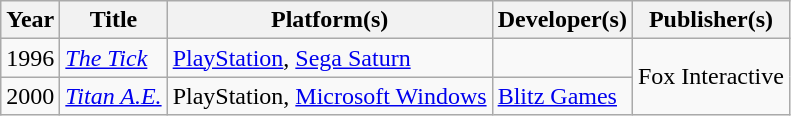<table class="wikitable sortable">
<tr>
<th>Year</th>
<th>Title</th>
<th>Platform(s)</th>
<th>Developer(s)</th>
<th>Publisher(s)</th>
</tr>
<tr>
<td>1996</td>
<td><em><a href='#'>The Tick</a></em></td>
<td><a href='#'>PlayStation</a>, <a href='#'>Sega Saturn</a></td>
<td></td>
<td rowspan="2">Fox Interactive</td>
</tr>
<tr>
<td>2000</td>
<td><em><a href='#'>Titan A.E.</a></em></td>
<td>PlayStation, <a href='#'>Microsoft Windows</a></td>
<td><a href='#'>Blitz Games</a></td>
</tr>
</table>
